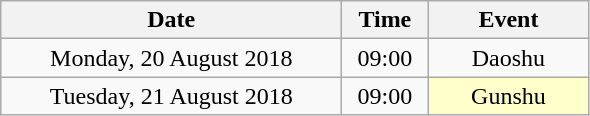<table class = "wikitable" style="text-align:center;">
<tr>
<th width=220>Date</th>
<th width=50>Time</th>
<th width=100>Event</th>
</tr>
<tr>
<td>Monday, 20 August 2018</td>
<td>09:00</td>
<td>Daoshu</td>
</tr>
<tr>
<td>Tuesday, 21 August 2018</td>
<td>09:00</td>
<td bgcolor="ffffcc">Gunshu</td>
</tr>
</table>
